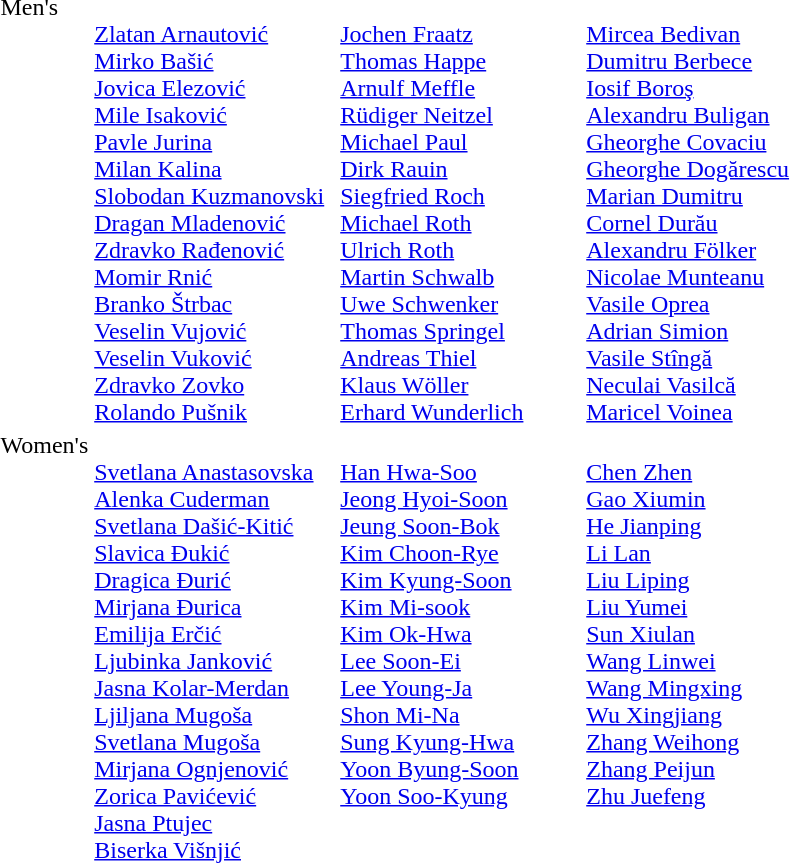<table>
<tr valign=top>
<td>Men's <br></td>
<td width=160><br><a href='#'>Zlatan Arnautović</a><br><a href='#'>Mirko Bašić</a><br><a href='#'>Jovica Elezović</a><br><a href='#'>Mile Isaković</a><br><a href='#'>Pavle Jurina</a><br><a href='#'>Milan Kalina</a><br><a href='#'>Slobodan Kuzmanovski</a><br><a href='#'>Dragan Mladenović</a><br><a href='#'>Zdravko Rađenović</a><br><a href='#'>Momir Rnić</a><br><a href='#'>Branko Štrbac</a><br><a href='#'>Veselin Vujović</a><br><a href='#'>Veselin Vuković</a><br><a href='#'>Zdravko Zovko</a><br><a href='#'>Rolando Pušnik</a></td>
<td width=160><br><a href='#'>Jochen Fraatz</a><br><a href='#'>Thomas Happe</a><br><a href='#'>Arnulf Meffle</a><br><a href='#'>Rüdiger Neitzel</a><br><a href='#'>Michael Paul</a><br><a href='#'>Dirk Rauin</a><br><a href='#'>Siegfried Roch</a><br><a href='#'>Michael Roth</a><br><a href='#'>Ulrich Roth</a><br><a href='#'>Martin Schwalb</a><br><a href='#'>Uwe Schwenker</a><br><a href='#'>Thomas Springel</a><br><a href='#'>Andreas Thiel</a><br><a href='#'>Klaus Wöller</a><br><a href='#'>Erhard Wunderlich</a></td>
<td width=160><br><a href='#'>Mircea Bedivan</a><br><a href='#'>Dumitru Berbece</a><br><a href='#'>Iosif Boroş</a><br><a href='#'>Alexandru Buligan</a><br><a href='#'>Gheorghe Covaciu</a><br><a href='#'>Gheorghe Dogărescu</a><br><a href='#'>Marian Dumitru</a><br><a href='#'>Cornel Durău</a><br><a href='#'>Alexandru Fölker</a><br><a href='#'>Nicolae Munteanu</a><br><a href='#'>Vasile Oprea</a><br><a href='#'>Adrian Simion</a><br><a href='#'>Vasile Stîngă</a><br><a href='#'>Neculai Vasilcă</a><br><a href='#'>Maricel Voinea</a></td>
</tr>
<tr valign=top>
<td>Women's <br></td>
<td><br><a href='#'>Svetlana Anastasovska</a><br><a href='#'>Alenka Cuderman</a><br><a href='#'>Svetlana Dašić-Kitić</a><br><a href='#'>Slavica Đukić</a><br><a href='#'>Dragica Đurić</a><br><a href='#'>Mirjana Đurica</a><br><a href='#'>Emilija Erčić</a><br><a href='#'>Ljubinka Janković</a><br><a href='#'>Jasna Kolar-Merdan</a><br><a href='#'>Ljiljana Mugoša</a><br><a href='#'>Svetlana Mugoša</a><br><a href='#'>Mirjana Ognjenović</a><br><a href='#'>Zorica Pavićević</a><br><a href='#'>Jasna Ptujec</a><br><a href='#'>Biserka Višnjić</a></td>
<td><br><a href='#'>Han Hwa-Soo</a><br><a href='#'>Jeong Hyoi-Soon</a><br><a href='#'>Jeung Soon-Bok</a><br><a href='#'>Kim Choon-Rye</a><br><a href='#'>Kim Kyung-Soon</a><br><a href='#'>Kim Mi-sook</a><br><a href='#'>Kim Ok-Hwa</a><br><a href='#'>Lee Soon-Ei</a><br><a href='#'>Lee Young-Ja</a><br><a href='#'>Shon Mi-Na</a><br><a href='#'>Sung Kyung-Hwa</a><br><a href='#'>Yoon Byung-Soon</a><br><a href='#'>Yoon Soo-Kyung</a></td>
<td><br><a href='#'>Chen Zhen</a><br><a href='#'>Gao Xiumin</a><br> <a href='#'>He Jianping</a><br><a href='#'>Li Lan</a><br><a href='#'>Liu Liping</a><br><a href='#'>Liu Yumei</a><br><a href='#'>Sun Xiulan</a><br><a href='#'>Wang Linwei</a><br><a href='#'>Wang Mingxing</a><br><a href='#'>Wu Xingjiang</a><br><a href='#'>Zhang Weihong</a><br><a href='#'>Zhang Peijun</a><br><a href='#'>Zhu Juefeng</a></td>
</tr>
</table>
